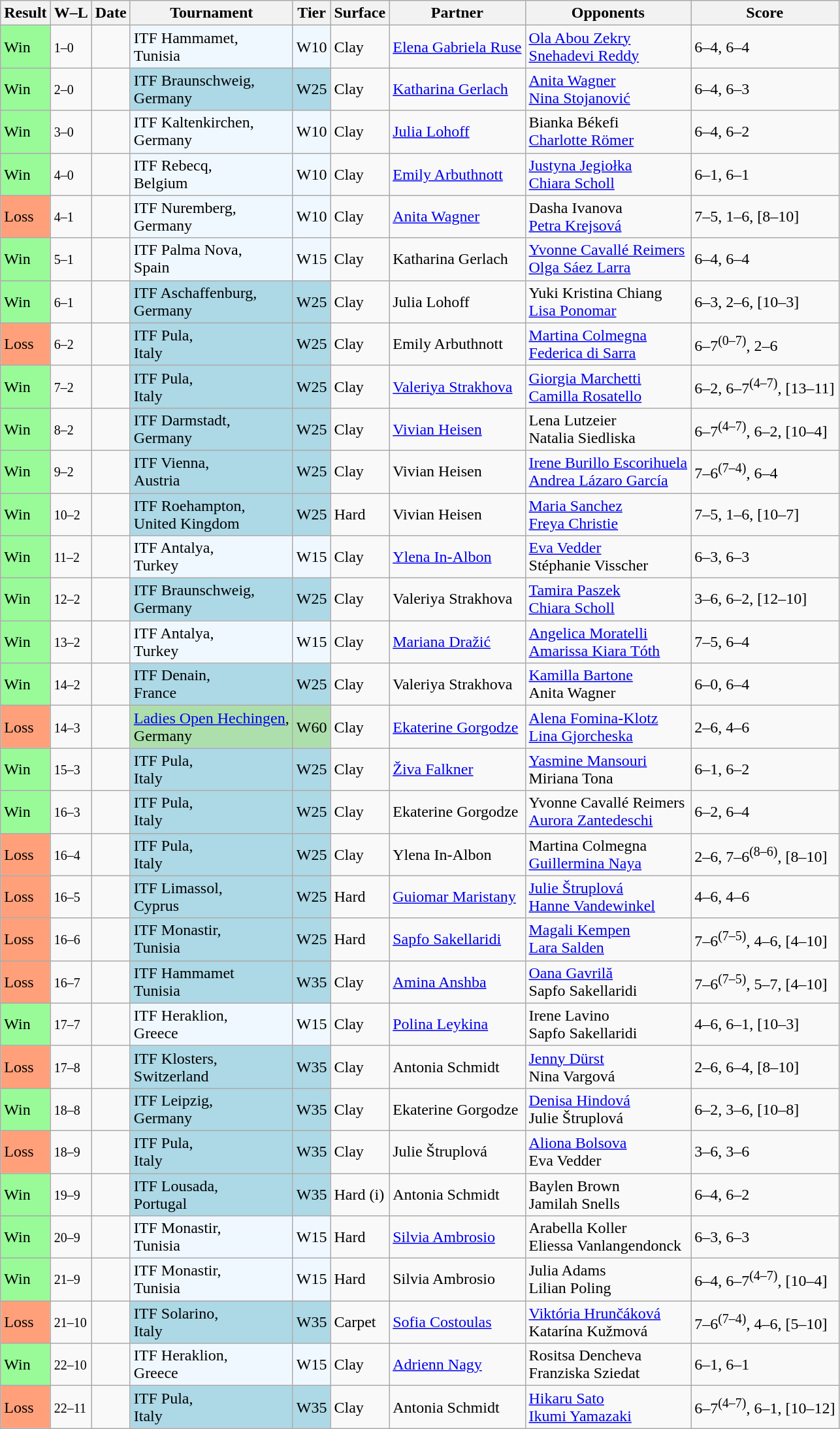<table class="sortable wikitable nowrap">
<tr>
<th>Result</th>
<th class="unsortable">W–L</th>
<th>Date</th>
<th>Tournament</th>
<th>Tier</th>
<th>Surface</th>
<th>Partner</th>
<th>Opponents</th>
<th class="unsortable">Score</th>
</tr>
<tr>
<td style="background:#98fb98;">Win</td>
<td><small>1–0</small></td>
<td></td>
<td bgcolor=f0f8ff>ITF Hammamet, <br> Tunisia</td>
<td bgcolor=f0f8ff>W10</td>
<td>Clay</td>
<td> <a href='#'>Elena Gabriela Ruse</a></td>
<td> <a href='#'>Ola Abou Zekry</a> <br>  <a href='#'>Snehadevi Reddy</a></td>
<td>6–4, 6–4</td>
</tr>
<tr>
<td style="background:#98fb98;">Win</td>
<td><small>2–0</small></td>
<td></td>
<td bgcolor=lightblue>ITF Braunschweig, <br> Germany</td>
<td bgcolor=lightblue>W25</td>
<td>Clay</td>
<td> <a href='#'>Katharina Gerlach</a></td>
<td> <a href='#'>Anita Wagner</a> <br>  <a href='#'>Nina Stojanović</a></td>
<td>6–4, 6–3</td>
</tr>
<tr>
<td style="background:#98fb98;">Win</td>
<td><small>3–0</small></td>
<td></td>
<td bgcolor=f0f8ff>ITF Kaltenkirchen, <br> Germany</td>
<td bgcolor=f0f8ff>W10</td>
<td>Clay</td>
<td> <a href='#'>Julia Lohoff</a></td>
<td> Bianka Békefi <br>  <a href='#'>Charlotte Römer</a></td>
<td>6–4, 6–2</td>
</tr>
<tr>
<td style="background:#98fb98;">Win</td>
<td><small>4–0</small></td>
<td></td>
<td bgcolor=f0f8ff>ITF Rebecq, <br> Belgium</td>
<td bgcolor=f0f8ff>W10</td>
<td>Clay</td>
<td> <a href='#'>Emily Arbuthnott</a></td>
<td> <a href='#'>Justyna Jegiołka</a> <br>  <a href='#'>Chiara Scholl</a></td>
<td>6–1, 6–1</td>
</tr>
<tr>
<td style="background:#ffa07a;">Loss</td>
<td><small>4–1</small></td>
<td></td>
<td bgcolor=f0f8ff>ITF Nuremberg, <br> Germany</td>
<td bgcolor=f0f8ff>W10</td>
<td>Clay</td>
<td> <a href='#'>Anita Wagner</a></td>
<td> Dasha Ivanova <br>  <a href='#'>Petra Krejsová</a></td>
<td>7–5, 1–6, [8–10]</td>
</tr>
<tr>
<td style="background:#98fb98;">Win</td>
<td><small>5–1</small></td>
<td></td>
<td bgcolor=f0f8ff>ITF Palma Nova, <br> Spain</td>
<td bgcolor=f0f8ff>W15</td>
<td>Clay</td>
<td> Katharina Gerlach</td>
<td> <a href='#'>Yvonne Cavallé Reimers</a> <br>  <a href='#'>Olga Sáez Larra</a></td>
<td>6–4, 6–4</td>
</tr>
<tr>
<td style="background:#98fb98;">Win</td>
<td><small>6–1</small></td>
<td></td>
<td bgcolor=lightblue>ITF Aschaffenburg, <br> Germany</td>
<td bgcolor=lightblue>W25</td>
<td>Clay</td>
<td> Julia Lohoff</td>
<td> Yuki Kristina Chiang <br>  <a href='#'>Lisa Ponomar</a></td>
<td>6–3, 2–6, [10–3]</td>
</tr>
<tr>
<td style="background:#ffa07a;">Loss</td>
<td><small>6–2</small></td>
<td></td>
<td bgcolor=lightblue>ITF Pula, <br> Italy</td>
<td bgcolor=lightblue>W25</td>
<td>Clay</td>
<td> Emily Arbuthnott</td>
<td> <a href='#'>Martina Colmegna</a> <br>  <a href='#'>Federica di Sarra</a></td>
<td>6–7<sup>(0–7)</sup>, 2–6</td>
</tr>
<tr>
<td style="background:#98fb98;">Win</td>
<td><small>7–2</small></td>
<td></td>
<td bgcolor=lightblue>ITF Pula, <br> Italy</td>
<td bgcolor=lightblue>W25</td>
<td>Clay</td>
<td> <a href='#'>Valeriya Strakhova</a></td>
<td> <a href='#'>Giorgia Marchetti</a> <br>  <a href='#'>Camilla Rosatello</a></td>
<td>6–2, 6–7<sup>(4–7)</sup>, [13–11]</td>
</tr>
<tr>
<td style="background:#98fb98;">Win</td>
<td><small>8–2</small></td>
<td></td>
<td bgcolor=lightblue>ITF Darmstadt, <br> Germany</td>
<td bgcolor=lightblue>W25</td>
<td>Clay</td>
<td> <a href='#'>Vivian Heisen</a></td>
<td> Lena Lutzeier <br>  Natalia Siedliska</td>
<td>6–7<sup>(4–7)</sup>, 6–2, [10–4]</td>
</tr>
<tr>
<td style="background:#98fb98;">Win</td>
<td><small>9–2</small></td>
<td></td>
<td bgcolor=lightblue>ITF Vienna, <br> Austria</td>
<td bgcolor=lightblue>W25</td>
<td>Clay</td>
<td> Vivian Heisen</td>
<td> <a href='#'>Irene Burillo Escorihuela</a> <br>  <a href='#'>Andrea Lázaro García</a></td>
<td>7–6<sup>(7–4)</sup>, 6–4</td>
</tr>
<tr>
<td style="background:#98fb98;">Win</td>
<td><small>10–2</small></td>
<td></td>
<td bgcolor=lightblue>ITF Roehampton, <br> United Kingdom</td>
<td bgcolor=lightblue>W25</td>
<td>Hard</td>
<td> Vivian Heisen</td>
<td> <a href='#'>Maria Sanchez</a> <br>  <a href='#'>Freya Christie</a></td>
<td>7–5, 1–6, [10–7]</td>
</tr>
<tr>
<td style="background:#98fb98;">Win</td>
<td><small>11–2</small></td>
<td></td>
<td bgcolor=f0f8ff>ITF Antalya, <br> Turkey</td>
<td bgcolor=f0f8ff>W15</td>
<td>Clay</td>
<td> <a href='#'>Ylena In-Albon</a></td>
<td> <a href='#'>Eva Vedder</a> <br>  Stéphanie Visscher</td>
<td>6–3, 6–3</td>
</tr>
<tr>
<td style="background:#98fb98;">Win</td>
<td><small>12–2</small></td>
<td></td>
<td bgcolor=lightblue>ITF Braunschweig, <br> Germany</td>
<td bgcolor=lightblue>W25</td>
<td>Clay</td>
<td> Valeriya Strakhova</td>
<td> <a href='#'>Tamira Paszek</a> <br>  <a href='#'>Chiara Scholl</a></td>
<td>3–6, 6–2, [12–10]</td>
</tr>
<tr>
<td style="background:#98fb98;">Win</td>
<td><small>13–2</small></td>
<td></td>
<td bgcolor=f0f8ff>ITF Antalya, <br> Turkey</td>
<td bgcolor=f0f8ff>W15</td>
<td>Clay</td>
<td> <a href='#'>Mariana Dražić</a></td>
<td> <a href='#'>Angelica Moratelli</a> <br>  <a href='#'>Amarissa Kiara Tóth</a></td>
<td>7–5, 6–4</td>
</tr>
<tr>
<td style="background:#98fb98;">Win</td>
<td><small>14–2</small></td>
<td></td>
<td bgcolor=lightblue>ITF Denain, <br> France</td>
<td bgcolor=lightblue>W25</td>
<td>Clay</td>
<td> Valeriya Strakhova</td>
<td> <a href='#'>Kamilla Bartone</a> <br>  Anita Wagner</td>
<td>6–0, 6–4</td>
</tr>
<tr>
<td style="background:#ffa07a;">Loss</td>
<td><small>14–3</small></td>
<td><a href='#'></a></td>
<td bgcolor=addfad><a href='#'>Ladies Open Hechingen</a>, <br> Germany</td>
<td bgcolor=addfad>W60</td>
<td>Clay</td>
<td> <a href='#'>Ekaterine Gorgodze</a></td>
<td> <a href='#'>Alena Fomina-Klotz</a> <br>  <a href='#'>Lina Gjorcheska</a></td>
<td>2–6, 4–6</td>
</tr>
<tr>
<td style="background:#98fb98;">Win</td>
<td><small>15–3</small></td>
<td></td>
<td bgcolor=lightblue>ITF Pula, <br> Italy</td>
<td bgcolor=lightblue>W25</td>
<td>Clay</td>
<td> <a href='#'>Živa Falkner</a></td>
<td> <a href='#'>Yasmine Mansouri</a> <br>  Miriana Tona</td>
<td>6–1, 6–2</td>
</tr>
<tr>
<td style="background:#98fb98;">Win</td>
<td><small>16–3</small></td>
<td></td>
<td bgcolor=lightblue>ITF Pula, <br> Italy</td>
<td bgcolor=lightblue>W25</td>
<td>Clay</td>
<td> Ekaterine Gorgodze</td>
<td> Yvonne Cavallé Reimers <br>  <a href='#'>Aurora Zantedeschi</a></td>
<td>6–2, 6–4</td>
</tr>
<tr>
<td style="background:#ffa07a;">Loss</td>
<td><small>16–4</small></td>
<td></td>
<td bgcolor=lightblue>ITF Pula, <br> Italy</td>
<td bgcolor=lightblue>W25</td>
<td>Clay</td>
<td> Ylena In-Albon</td>
<td> Martina Colmegna <br>  <a href='#'>Guillermina Naya</a></td>
<td>2–6, 7–6<sup>(8–6)</sup>, [8–10]</td>
</tr>
<tr>
<td style="background:#ffa07a;">Loss</td>
<td><small>16–5</small></td>
<td></td>
<td bgcolor=lightblue>ITF Limassol, <br> Cyprus</td>
<td bgcolor=lightblue>W25</td>
<td>Hard</td>
<td> <a href='#'>Guiomar Maristany</a></td>
<td> <a href='#'>Julie Štruplová</a> <br>  <a href='#'>Hanne Vandewinkel</a></td>
<td>4–6, 4–6</td>
</tr>
<tr>
<td style="background:#ffa07a;">Loss</td>
<td><small>16–6</small></td>
<td></td>
<td bgcolor=lightblue>ITF Monastir, <br> Tunisia</td>
<td bgcolor=lightblue>W25</td>
<td>Hard</td>
<td> <a href='#'>Sapfo Sakellaridi</a></td>
<td> <a href='#'>Magali Kempen</a> <br>  <a href='#'>Lara Salden</a></td>
<td>7–6<sup>(7–5)</sup>, 4–6, [4–10]</td>
</tr>
<tr>
<td style="background:#ffa07a;">Loss</td>
<td><small>16–7</small></td>
<td></td>
<td bgcolor=lightblue>ITF Hammamet <br> Tunisia</td>
<td bgcolor=lightblue>W35</td>
<td>Clay</td>
<td> <a href='#'>Amina Anshba</a></td>
<td> <a href='#'>Oana Gavrilă</a> <br>  Sapfo Sakellaridi</td>
<td>7–6<sup>(7–5)</sup>, 5–7, [4–10]</td>
</tr>
<tr>
<td style="background:#98fb98;">Win</td>
<td><small>17–7</small></td>
<td></td>
<td bgcolor=f0f8ff>ITF Heraklion, <br> Greece</td>
<td bgcolor=f0f8ff>W15</td>
<td>Clay</td>
<td> <a href='#'>Polina Leykina</a></td>
<td> Irene Lavino <br>  Sapfo Sakellaridi</td>
<td>4–6, 6–1, [10–3]</td>
</tr>
<tr>
<td style="background:#ffa07a;">Loss</td>
<td><small>17–8</small></td>
<td></td>
<td bgcolor=lightblue>ITF Klosters, <br> Switzerland</td>
<td bgcolor=lightblue>W35</td>
<td>Clay</td>
<td> Antonia Schmidt</td>
<td> <a href='#'>Jenny Dürst</a> <br>  Nina Vargová</td>
<td>2–6, 6–4, [8–10]</td>
</tr>
<tr>
<td style="background:#98fb98;">Win</td>
<td><small>18–8</small></td>
<td></td>
<td bgcolor=lightblue>ITF Leipzig, <br> Germany</td>
<td bgcolor=lightblue>W35</td>
<td>Clay</td>
<td> Ekaterine Gorgodze</td>
<td> <a href='#'>Denisa Hindová</a> <br>  Julie Štruplová</td>
<td>6–2, 3–6, [10–8]</td>
</tr>
<tr>
<td style="background:#ffa07a;">Loss</td>
<td><small>18–9</small></td>
<td></td>
<td bgcolor=lightblue>ITF Pula, <br> Italy</td>
<td bgcolor=lightblue>W35</td>
<td>Clay</td>
<td> Julie Štruplová</td>
<td> <a href='#'>Aliona Bolsova</a> <br>  Eva Vedder</td>
<td>3–6, 3–6</td>
</tr>
<tr>
<td style="background:#98fb98;">Win</td>
<td><small>19–9</small></td>
<td></td>
<td bgcolor=lightblue>ITF Lousada, <br> Portugal</td>
<td bgcolor=lightblue>W35</td>
<td>Hard (i)</td>
<td> Antonia Schmidt</td>
<td> Baylen Brown <br>  Jamilah Snells</td>
<td>6–4, 6–2</td>
</tr>
<tr>
<td style="background:#98fb98;">Win</td>
<td><small>20–9</small></td>
<td></td>
<td bgcolor=f0f8ff>ITF Monastir, <br> Tunisia</td>
<td bgcolor=f0f8ff>W15</td>
<td>Hard</td>
<td> <a href='#'>Silvia Ambrosio</a></td>
<td> Arabella Koller <br>  Eliessa Vanlangendonck</td>
<td>6–3, 6–3</td>
</tr>
<tr>
<td style="background:#98fb98;">Win</td>
<td><small>21–9</small></td>
<td></td>
<td bgcolor=f0f8ff>ITF Monastir, <br> Tunisia</td>
<td bgcolor=f0f8ff>W15</td>
<td>Hard</td>
<td> Silvia Ambrosio</td>
<td> Julia Adams <br>  Lilian Poling</td>
<td>6–4, 6–7<sup>(4–7)</sup>, [10–4]</td>
</tr>
<tr>
<td style="background:#ffa07a;">Loss</td>
<td><small>21–10</small></td>
<td></td>
<td bgcolor=lightblue>ITF Solarino, <br> Italy</td>
<td bgcolor=lightblue>W35</td>
<td>Carpet</td>
<td> <a href='#'>Sofia Costoulas</a></td>
<td> <a href='#'>Viktória Hrunčáková</a> <br>  Katarína Kužmová</td>
<td>7–6<sup>(7–4)</sup>, 4–6, [5–10]</td>
</tr>
<tr>
<td style="background:#98fb98;">Win</td>
<td><small>22–10</small></td>
<td></td>
<td bgcolor=f0f8ff>ITF Heraklion, <br> Greece</td>
<td bgcolor=f0f8ff>W15</td>
<td>Clay</td>
<td> <a href='#'>Adrienn Nagy</a></td>
<td> Rositsa Dencheva <br>  Franziska Sziedat</td>
<td>6–1, 6–1</td>
</tr>
<tr>
<td style="background:#ffa07a;">Loss</td>
<td><small>22–11</small></td>
<td></td>
<td bgcolor=lightblue>ITF Pula, <br> Italy</td>
<td bgcolor=lightblue>W35</td>
<td>Clay</td>
<td> Antonia Schmidt</td>
<td> <a href='#'>Hikaru Sato</a> <br>  <a href='#'>Ikumi Yamazaki</a></td>
<td>6–7<sup>(4–7)</sup>, 6–1, [10–12]</td>
</tr>
</table>
